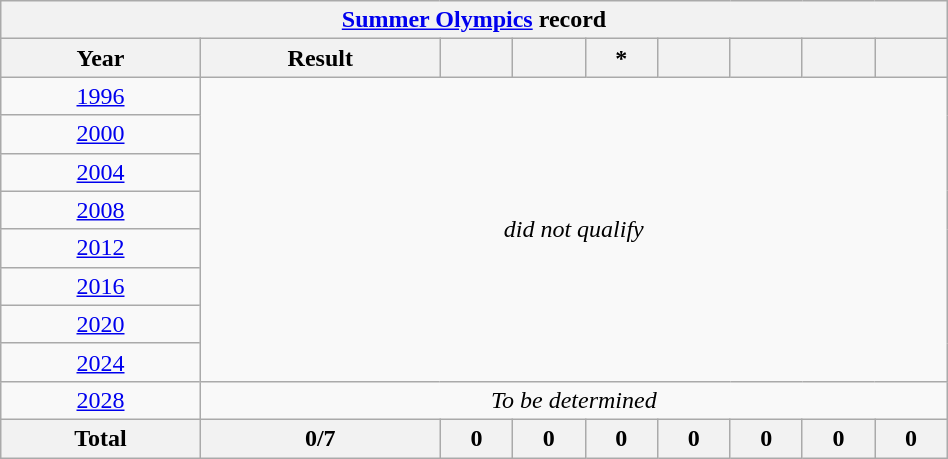<table class="wikitable" style="text-align: center; width:50%;">
<tr>
<th colspan=10><a href='#'>Summer Olympics</a> record</th>
</tr>
<tr>
<th>Year</th>
<th>Result</th>
<th></th>
<th></th>
<th>*</th>
<th></th>
<th></th>
<th></th>
<th></th>
</tr>
<tr>
<td> <a href='#'>1996</a></td>
<td colspan=8 rowspan=8><em>did not qualify</em></td>
</tr>
<tr>
<td> <a href='#'>2000</a></td>
</tr>
<tr>
<td> <a href='#'>2004</a></td>
</tr>
<tr>
<td> <a href='#'>2008</a></td>
</tr>
<tr>
<td> <a href='#'>2012</a></td>
</tr>
<tr>
<td> <a href='#'>2016</a></td>
</tr>
<tr>
<td> <a href='#'>2020</a></td>
</tr>
<tr>
<td> <a href='#'>2024</a></td>
</tr>
<tr>
<td> <a href='#'>2028</a></td>
<td colspan=8><em>To be determined</em></td>
</tr>
<tr>
<th>Total</th>
<th>0/7</th>
<th>0</th>
<th>0</th>
<th>0</th>
<th>0</th>
<th>0</th>
<th>0</th>
<th>0</th>
</tr>
</table>
